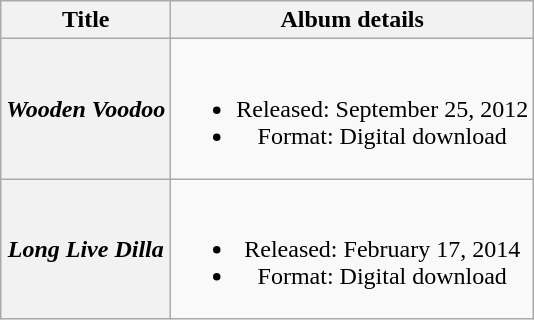<table class="wikitable plainrowheaders" style="text-align:center;">
<tr>
<th scope="col">Title</th>
<th scope="col">Album details</th>
</tr>
<tr>
<th scope="row"><em>Wooden Voodoo</em></th>
<td><br><ul><li>Released: September 25, 2012</li><li>Format: Digital download</li></ul></td>
</tr>
<tr>
<th scope="row"><em>Long Live Dilla</em></th>
<td><br><ul><li>Released: February 17, 2014</li><li>Format: Digital download</li></ul></td>
</tr>
</table>
